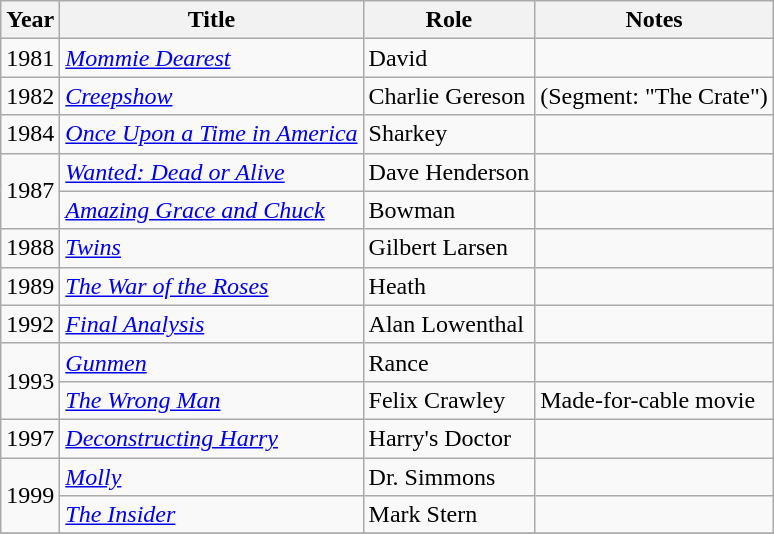<table class="wikitable">
<tr>
<th>Year</th>
<th>Title</th>
<th>Role</th>
<th>Notes</th>
</tr>
<tr>
<td>1981</td>
<td><em><a href='#'>Mommie Dearest</a></em></td>
<td>David</td>
<td></td>
</tr>
<tr>
<td>1982</td>
<td><em><a href='#'>Creepshow</a></em></td>
<td>Charlie Gereson</td>
<td>(Segment: "The Crate")</td>
</tr>
<tr>
<td>1984</td>
<td><em><a href='#'>Once Upon a Time in America</a></em></td>
<td>Sharkey</td>
<td></td>
</tr>
<tr>
<td rowspan=2>1987</td>
<td><em><a href='#'>Wanted: Dead or Alive</a></em></td>
<td>Dave Henderson</td>
<td></td>
</tr>
<tr>
<td><em><a href='#'>Amazing Grace and Chuck</a></em></td>
<td>Bowman</td>
<td></td>
</tr>
<tr>
<td>1988</td>
<td><em><a href='#'>Twins</a></em></td>
<td>Gilbert Larsen</td>
<td></td>
</tr>
<tr>
<td>1989</td>
<td><em><a href='#'>The War of the Roses</a></em></td>
<td>Heath</td>
<td></td>
</tr>
<tr>
<td>1992</td>
<td><em><a href='#'>Final Analysis</a></em></td>
<td>Alan Lowenthal</td>
<td></td>
</tr>
<tr>
<td rowspan=2>1993</td>
<td><em><a href='#'>Gunmen</a></em></td>
<td>Rance</td>
<td></td>
</tr>
<tr>
<td><em><a href='#'>The Wrong Man</a></em></td>
<td>Felix Crawley</td>
<td>Made-for-cable movie</td>
</tr>
<tr>
<td>1997</td>
<td><em><a href='#'>Deconstructing Harry</a></em></td>
<td>Harry's Doctor</td>
<td></td>
</tr>
<tr>
<td rowspan=2>1999</td>
<td><em><a href='#'>Molly</a></em></td>
<td>Dr. Simmons</td>
<td></td>
</tr>
<tr>
<td><em><a href='#'>The Insider</a></em></td>
<td>Mark Stern</td>
<td></td>
</tr>
<tr>
</tr>
</table>
